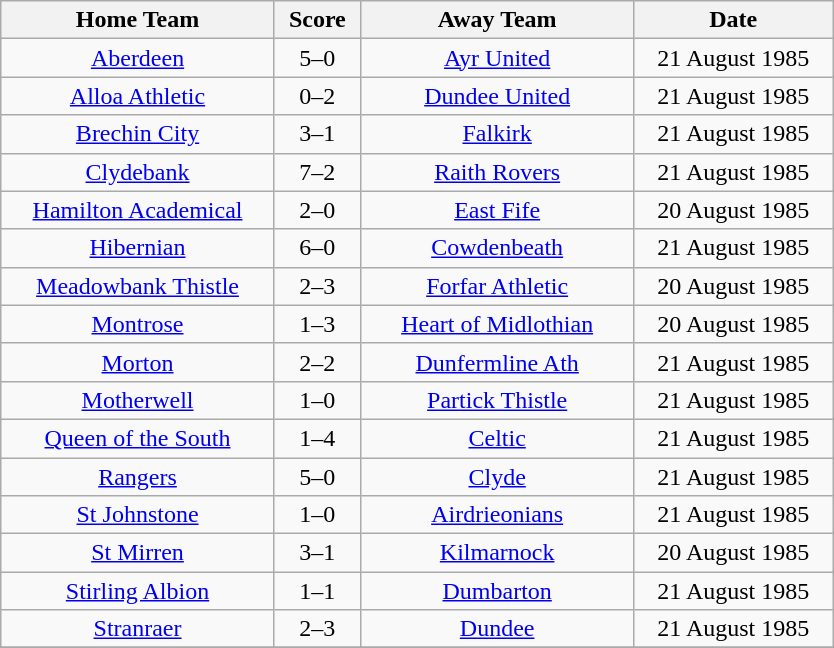<table class="wikitable" style="text-align:center;">
<tr>
<th width=175>Home Team</th>
<th width=50>Score</th>
<th width=175>Away Team</th>
<th width= 125>Date</th>
</tr>
<tr>
<td><a href='#'>Aberdeen</a></td>
<td>5–0</td>
<td><a href='#'>Ayr United</a></td>
<td>21 August 1985</td>
</tr>
<tr>
<td><a href='#'>Alloa Athletic</a></td>
<td>0–2</td>
<td><a href='#'>Dundee United</a></td>
<td>21 August 1985</td>
</tr>
<tr>
<td><a href='#'>Brechin City</a></td>
<td>3–1</td>
<td><a href='#'>Falkirk</a></td>
<td>21 August 1985</td>
</tr>
<tr>
<td><a href='#'>Clydebank</a></td>
<td>7–2</td>
<td><a href='#'>Raith Rovers</a></td>
<td>21 August 1985</td>
</tr>
<tr>
<td><a href='#'>Hamilton Academical</a></td>
<td>2–0</td>
<td><a href='#'>East Fife</a></td>
<td>20 August 1985</td>
</tr>
<tr>
<td><a href='#'>Hibernian</a></td>
<td>6–0</td>
<td><a href='#'>Cowdenbeath</a></td>
<td>21 August 1985</td>
</tr>
<tr>
<td><a href='#'>Meadowbank Thistle</a></td>
<td>2–3</td>
<td><a href='#'>Forfar Athletic</a></td>
<td>20 August 1985</td>
</tr>
<tr>
<td><a href='#'>Montrose</a></td>
<td>1–3</td>
<td><a href='#'>Heart of Midlothian</a></td>
<td>20 August 1985</td>
</tr>
<tr>
<td><a href='#'>Morton</a></td>
<td>2–2</td>
<td><a href='#'>Dunfermline Ath</a></td>
<td>21 August 1985</td>
</tr>
<tr>
<td><a href='#'>Motherwell</a></td>
<td>1–0</td>
<td><a href='#'>Partick Thistle</a></td>
<td>21 August 1985</td>
</tr>
<tr>
<td><a href='#'>Queen of the South</a></td>
<td>1–4</td>
<td><a href='#'>Celtic</a></td>
<td>21 August 1985</td>
</tr>
<tr>
<td><a href='#'>Rangers</a></td>
<td>5–0</td>
<td><a href='#'>Clyde</a></td>
<td>21 August 1985</td>
</tr>
<tr>
<td><a href='#'>St Johnstone</a></td>
<td>1–0</td>
<td><a href='#'>Airdrieonians</a></td>
<td>21 August 1985</td>
</tr>
<tr>
<td><a href='#'>St Mirren</a></td>
<td>3–1</td>
<td><a href='#'>Kilmarnock</a></td>
<td>20 August 1985</td>
</tr>
<tr>
<td><a href='#'>Stirling Albion</a></td>
<td>1–1</td>
<td><a href='#'>Dumbarton</a></td>
<td>21 August 1985</td>
</tr>
<tr>
<td><a href='#'>Stranraer</a></td>
<td>2–3</td>
<td><a href='#'>Dundee</a></td>
<td>21 August 1985</td>
</tr>
<tr>
</tr>
</table>
